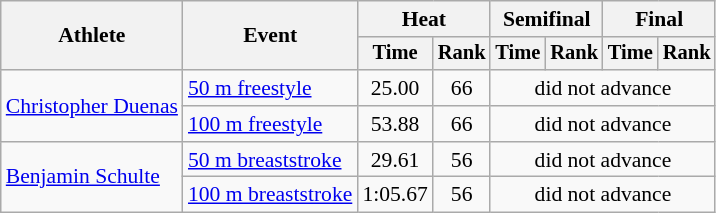<table class=wikitable style="font-size:90%">
<tr>
<th rowspan="2">Athlete</th>
<th rowspan="2">Event</th>
<th colspan="2">Heat</th>
<th colspan="2">Semifinal</th>
<th colspan="2">Final</th>
</tr>
<tr style="font-size:95%">
<th>Time</th>
<th>Rank</th>
<th>Time</th>
<th>Rank</th>
<th>Time</th>
<th>Rank</th>
</tr>
<tr align=center>
<td align=left rowspan=2><a href='#'>Christopher Duenas</a></td>
<td align=left><a href='#'>50 m freestyle</a></td>
<td>25.00</td>
<td>66</td>
<td colspan=4>did not advance</td>
</tr>
<tr align=center>
<td align=left><a href='#'>100 m freestyle</a></td>
<td>53.88</td>
<td>66</td>
<td colspan=4>did not advance</td>
</tr>
<tr align=center>
<td align=left rowspan=2><a href='#'>Benjamin Schulte</a></td>
<td align=left><a href='#'>50 m breaststroke</a></td>
<td>29.61</td>
<td>56</td>
<td colspan=4>did not advance</td>
</tr>
<tr align=center>
<td align=left><a href='#'>100 m breaststroke</a></td>
<td>1:05.67</td>
<td>56</td>
<td colspan=4>did not advance</td>
</tr>
</table>
